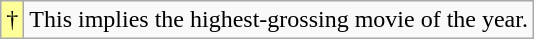<table class="wikitable">
<tr>
<td style="background-color:#FFFF99">†</td>
<td>This implies the highest-grossing movie of the year.</td>
</tr>
</table>
